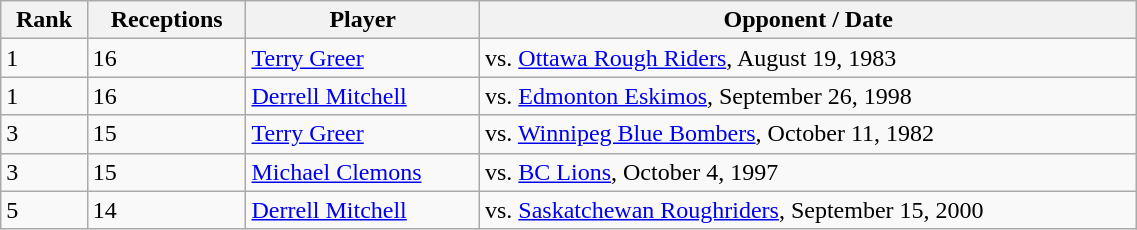<table class="wikitable" style="width:60%; text-align:left; border-collapse:collapse;">
<tr>
<th>Rank</th>
<th>Receptions</th>
<th>Player</th>
<th>Opponent / Date</th>
</tr>
<tr>
<td>1</td>
<td>16</td>
<td><a href='#'>Terry Greer</a></td>
<td>vs. <a href='#'>Ottawa Rough Riders</a>, August 19, 1983</td>
</tr>
<tr>
<td>1</td>
<td>16</td>
<td><a href='#'>Derrell Mitchell</a></td>
<td>vs. <a href='#'>Edmonton Eskimos</a>, September 26, 1998</td>
</tr>
<tr>
<td>3</td>
<td>15</td>
<td><a href='#'>Terry Greer</a></td>
<td>vs. <a href='#'>Winnipeg Blue Bombers</a>, October 11, 1982</td>
</tr>
<tr>
<td>3</td>
<td>15</td>
<td><a href='#'>Michael Clemons</a></td>
<td>vs. <a href='#'>BC Lions</a>, October 4, 1997</td>
</tr>
<tr>
<td>5</td>
<td>14</td>
<td><a href='#'>Derrell Mitchell</a></td>
<td>vs. <a href='#'>Saskatchewan Roughriders</a>, September 15, 2000</td>
</tr>
</table>
